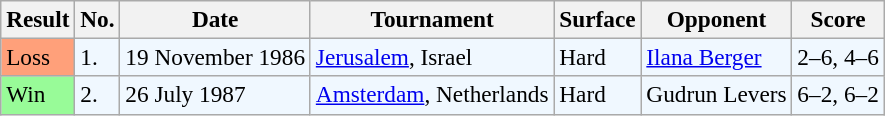<table class="sortable wikitable" style=font-size:97%>
<tr>
<th>Result</th>
<th>No.</th>
<th>Date</th>
<th>Tournament</th>
<th>Surface</th>
<th>Opponent</th>
<th class="unsortable">Score</th>
</tr>
<tr style="background:#f0f8ff;">
<td style="background:#ffa07a;">Loss</td>
<td>1.</td>
<td>19 November 1986</td>
<td><a href='#'>Jerusalem</a>, Israel</td>
<td>Hard</td>
<td> <a href='#'>Ilana Berger</a></td>
<td>2–6, 4–6</td>
</tr>
<tr style="background:#f0f8ff;">
<td style="background:#98fb98;">Win</td>
<td>2.</td>
<td>26 July 1987</td>
<td><a href='#'>Amsterdam</a>, Netherlands</td>
<td>Hard</td>
<td> Gudrun Levers</td>
<td>6–2, 6–2</td>
</tr>
</table>
